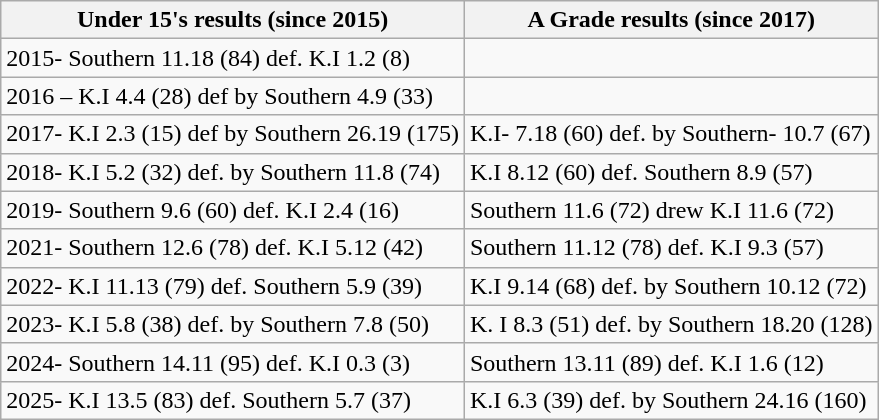<table class="wikitable sortable">
<tr>
<th><strong>Under 15's results (since 2015)</strong></th>
<th><strong>A Grade results (since 2017)</strong></th>
</tr>
<tr>
<td>2015- Southern 11.18 (84) def. K.I 1.2 (8)</td>
<td></td>
</tr>
<tr>
<td>2016 – K.I 4.4 (28) def by Southern 4.9 (33)</td>
</tr>
<tr>
<td>2017- K.I 2.3 (15) def by Southern 26.19 (175)</td>
<td>K.I- 7.18 (60) def. by Southern- 10.7 (67)</td>
</tr>
<tr>
<td>2018- K.I 5.2 (32) def. by Southern 11.8 (74)</td>
<td>K.I 8.12 (60) def. Southern 8.9 (57)</td>
</tr>
<tr>
<td>2019- Southern 9.6 (60) def. K.I 2.4 (16)</td>
<td>Southern 11.6 (72) drew K.I 11.6 (72)</td>
</tr>
<tr>
<td>2021- Southern 12.6 (78) def. K.I 5.12 (42)</td>
<td>Southern 11.12 (78) def. K.I 9.3 (57)</td>
</tr>
<tr>
<td>2022- K.I 11.13 (79) def. Southern 5.9 (39)</td>
<td>K.I 9.14 (68) def. by Southern 10.12 (72)</td>
</tr>
<tr>
<td>2023- K.I 5.8 (38) def. by Southern 7.8 (50)</td>
<td>K. I 8.3 (51) def. by Southern 18.20 (128)</td>
</tr>
<tr>
<td>2024- Southern 14.11 (95) def. K.I 0.3 (3)</td>
<td>Southern 13.11 (89) def. K.I 1.6 (12)</td>
</tr>
<tr>
<td>2025- K.I 13.5 (83) def. Southern 5.7 (37)</td>
<td>K.I 6.3 (39) def. by Southern 24.16 (160)</td>
</tr>
</table>
